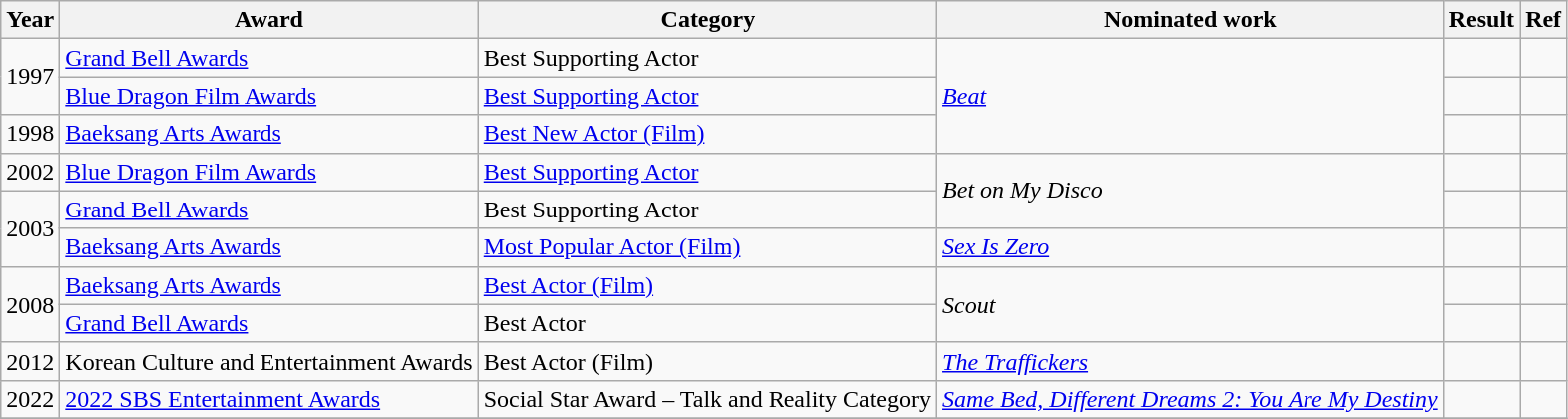<table class="wikitable">
<tr>
<th>Year</th>
<th>Award</th>
<th>Category</th>
<th>Nominated work</th>
<th>Result</th>
<th>Ref</th>
</tr>
<tr>
<td rowspan="2">1997</td>
<td><a href='#'>Grand Bell Awards</a></td>
<td>Best Supporting Actor</td>
<td rowspan="3"><em><a href='#'>Beat</a></em></td>
<td></td>
<td></td>
</tr>
<tr>
<td><a href='#'>Blue Dragon Film Awards</a></td>
<td><a href='#'>Best Supporting Actor</a></td>
<td></td>
<td></td>
</tr>
<tr>
<td>1998</td>
<td><a href='#'>Baeksang Arts Awards</a></td>
<td><a href='#'>Best New Actor (Film)</a></td>
<td></td>
<td></td>
</tr>
<tr>
<td>2002</td>
<td><a href='#'>Blue Dragon Film Awards</a></td>
<td><a href='#'>Best Supporting Actor</a></td>
<td rowspan="2"><em>Bet on My Disco</em></td>
<td></td>
<td></td>
</tr>
<tr>
<td rowspan="2">2003</td>
<td><a href='#'>Grand Bell Awards</a></td>
<td>Best Supporting Actor</td>
<td></td>
<td></td>
</tr>
<tr>
<td><a href='#'>Baeksang Arts Awards</a></td>
<td><a href='#'>Most Popular Actor (Film)</a></td>
<td><em><a href='#'>Sex Is Zero</a></em></td>
<td></td>
<td></td>
</tr>
<tr>
<td rowspan="2">2008</td>
<td><a href='#'>Baeksang Arts Awards</a></td>
<td><a href='#'>Best Actor (Film)</a></td>
<td rowspan="2"><em>Scout</em></td>
<td></td>
<td></td>
</tr>
<tr>
<td><a href='#'>Grand Bell Awards</a></td>
<td>Best Actor</td>
<td></td>
<td></td>
</tr>
<tr>
<td>2012</td>
<td>Korean Culture and Entertainment Awards</td>
<td>Best Actor (Film)</td>
<td><em><a href='#'>The Traffickers</a></em></td>
<td></td>
<td></td>
</tr>
<tr>
<td>2022</td>
<td><a href='#'>2022 SBS Entertainment Awards</a></td>
<td>Social Star Award – Talk and Reality Category</td>
<td><em><a href='#'>Same Bed, Different Dreams 2: You Are My Destiny</a></em></td>
<td></td>
<td></td>
</tr>
<tr>
</tr>
</table>
